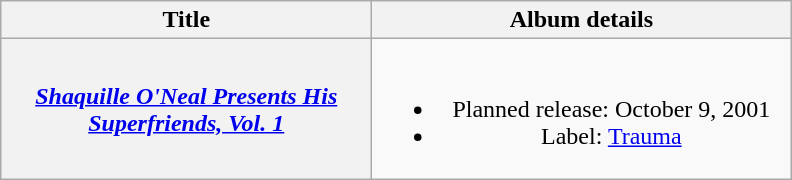<table class="wikitable plainrowheaders" style="text-align:center;">
<tr>
<th scope="col" style="width:15em;">Title</th>
<th scope="col" style="width:17em;">Album details</th>
</tr>
<tr>
<th scope="row"><em><a href='#'>Shaquille O'Neal Presents His Superfriends, Vol. 1</a></em></th>
<td><br><ul><li>Planned release: October 9, 2001</li><li>Label: <a href='#'>Trauma</a></li></ul></td>
</tr>
</table>
